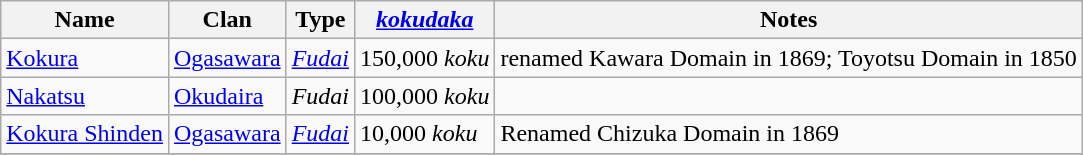<table class="wikitable">
<tr>
<th>Name</th>
<th>Clan</th>
<th>Type</th>
<th><em><a href='#'>kokudaka</a></em></th>
<th>Notes</th>
</tr>
<tr>
<td> <a href='#'>Kokura</a></td>
<td><a href='#'>Ogasawara</a></td>
<td><em><a href='#'>Fudai</a></em></td>
<td>150,000 <em>koku</em></td>
<td>renamed Kawara Domain in 1869; Toyotsu Domain in 1850</td>
</tr>
<tr>
<td> <a href='#'>Nakatsu</a></td>
<td><a href='#'>Okudaira</a></td>
<td><em>Fudai</em></td>
<td>100,000 <em>koku</em></td>
<td></td>
</tr>
<tr>
<td> <a href='#'>Kokura Shinden</a></td>
<td><a href='#'>Ogasawara</a></td>
<td><em><a href='#'>Fudai</a></em></td>
<td>10,000 <em>koku</em></td>
<td>Renamed Chizuka Domain in 1869</td>
</tr>
<tr>
</tr>
</table>
